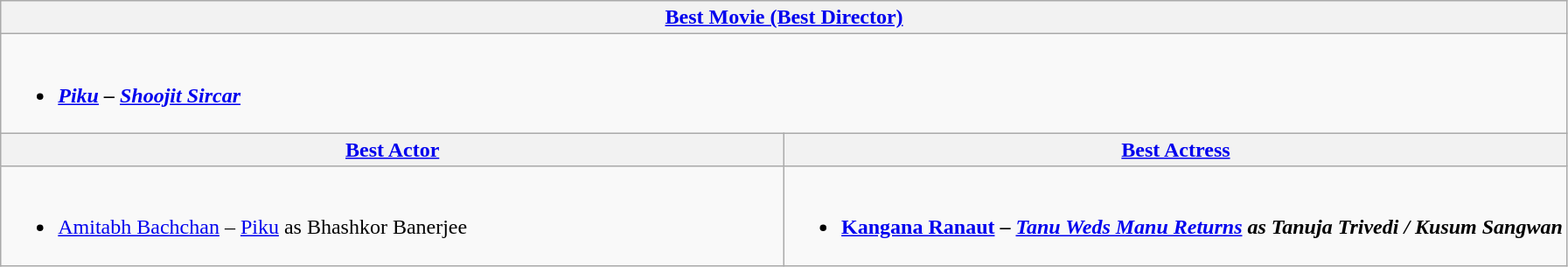<table class="wikitable">
<tr>
<th colspan=2><a href='#'>Best Movie (Best Director)</a></th>
</tr>
<tr>
<td colspan=2><br><ul><li><strong><em><a href='#'>Piku</a><em> – <a href='#'>Shoojit Sircar</a><strong></li></ul></td>
</tr>
<tr>
<th style="vertical-align:top; width:50%;"><a href='#'>Best Actor</a></th>
<th style="vertical-align:top; width:50%;"><a href='#'>Best Actress</a></th>
</tr>
<tr>
<td><br><ul><li></strong><a href='#'>Amitabh Bachchan</a> – </em><a href='#'>Piku</a></em></strong> as Bhashkor Banerjee</li></ul></td>
<td><br><ul><li><strong><a href='#'>Kangana Ranaut</a> – <em><a href='#'>Tanu Weds Manu Returns</a><strong><em> as Tanuja Trivedi / Kusum Sangwan</li></ul></td>
</tr>
</table>
